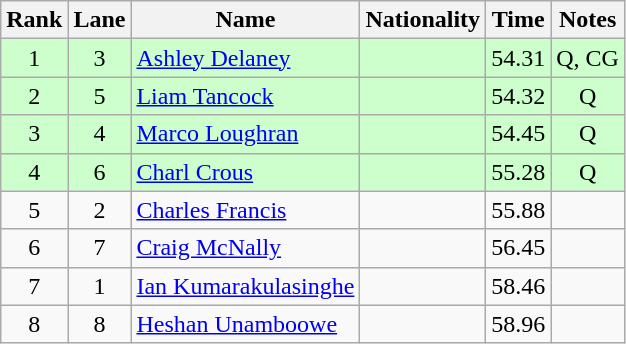<table class="wikitable sortable" style="text-align:center">
<tr>
<th>Rank</th>
<th>Lane</th>
<th>Name</th>
<th>Nationality</th>
<th>Time</th>
<th>Notes</th>
</tr>
<tr bgcolor=ccffcc>
<td>1</td>
<td>3</td>
<td align=left><a href='#'>Ashley Delaney</a></td>
<td align=left></td>
<td>54.31</td>
<td>Q, CG</td>
</tr>
<tr bgcolor=ccffcc>
<td>2</td>
<td>5</td>
<td align=left><a href='#'>Liam Tancock</a></td>
<td align=left></td>
<td>54.32</td>
<td>Q</td>
</tr>
<tr bgcolor=ccffcc>
<td>3</td>
<td>4</td>
<td align=left><a href='#'>Marco Loughran</a></td>
<td align=left></td>
<td>54.45</td>
<td>Q</td>
</tr>
<tr bgcolor=ccffcc>
<td>4</td>
<td>6</td>
<td align=left><a href='#'>Charl Crous</a></td>
<td align=left></td>
<td>55.28</td>
<td>Q</td>
</tr>
<tr>
<td>5</td>
<td>2</td>
<td align=left><a href='#'>Charles Francis</a></td>
<td align=left></td>
<td>55.88</td>
<td></td>
</tr>
<tr>
<td>6</td>
<td>7</td>
<td align=left><a href='#'>Craig McNally</a></td>
<td align=left></td>
<td>56.45</td>
<td></td>
</tr>
<tr>
<td>7</td>
<td>1</td>
<td align=left><a href='#'>Ian Kumarakulasinghe</a></td>
<td align=left></td>
<td>58.46</td>
<td></td>
</tr>
<tr>
<td>8</td>
<td>8</td>
<td align=left><a href='#'>Heshan Unamboowe</a></td>
<td align=left></td>
<td>58.96</td>
<td></td>
</tr>
</table>
